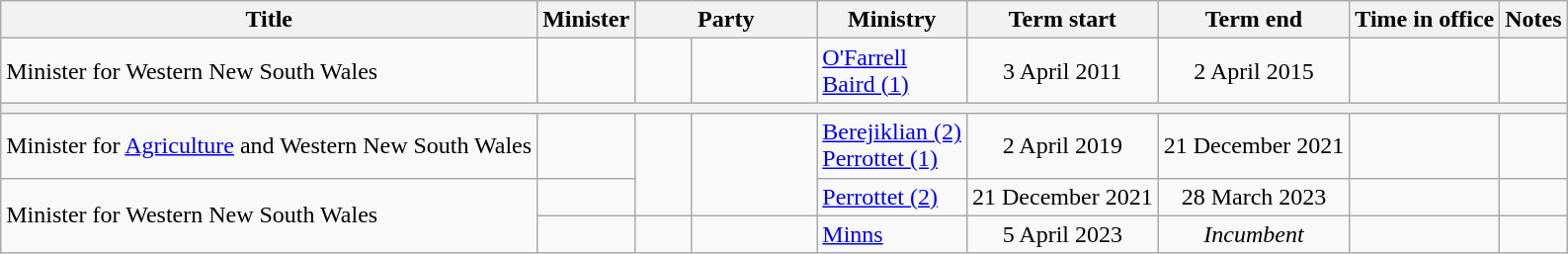<table class="wikitable sortable">
<tr>
<th>Title</th>
<th>Minister</th>
<th colspan=2>Party</th>
<th>Ministry</th>
<th>Term start</th>
<th>Term end</th>
<th>Time in office</th>
<th class="unsortable">Notes</th>
</tr>
<tr>
<td>Minister for Western New South Wales</td>
<td></td>
<td> </td>
<td width=8%></td>
<td><a href='#'>O'Farrell</a><br><a href='#'>Baird (1)</a></td>
<td align=center>3 April 2011</td>
<td align=center>2 April 2015</td>
<td align=right><strong></strong></td>
<td></td>
</tr>
<tr>
<th colspan=9></th>
</tr>
<tr>
<td>Minister for <a href='#'>Agriculture</a> and Western New South Wales</td>
<td></td>
<td rowspan=2 > </td>
<td rowspan=2></td>
<td><a href='#'>Berejiklian (2)</a><br><a href='#'>Perrottet (1)</a></td>
<td align=center>2 April 2019</td>
<td align=center>21 December 2021</td>
<td align=right></td>
<td></td>
</tr>
<tr>
<td rowspan=2>Minister for Western New South Wales</td>
<td></td>
<td><a href='#'>Perrottet (2)</a></td>
<td align=center>21 December 2021</td>
<td align=center>28 March 2023</td>
<td align=right></td>
<td></td>
</tr>
<tr>
<td></td>
<td> </td>
<td width=8%></td>
<td><a href='#'>Minns</a></td>
<td align=center>5 April 2023</td>
<td align=center><em>Incumbent</em></td>
<td align=right><strong></strong></td>
<td></td>
</tr>
</table>
